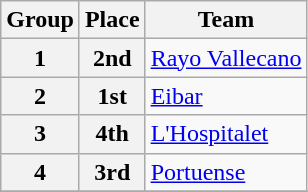<table class="wikitable">
<tr>
<th>Group</th>
<th>Place</th>
<th>Team</th>
</tr>
<tr>
<th>1</th>
<th>2nd</th>
<td><a href='#'>Rayo Vallecano</a></td>
</tr>
<tr>
<th>2</th>
<th>1st</th>
<td><a href='#'>Eibar</a></td>
</tr>
<tr>
<th>3</th>
<th>4th</th>
<td><a href='#'>L'Hospitalet</a></td>
</tr>
<tr>
<th>4</th>
<th>3rd</th>
<td><a href='#'>Portuense</a></td>
</tr>
<tr>
</tr>
</table>
